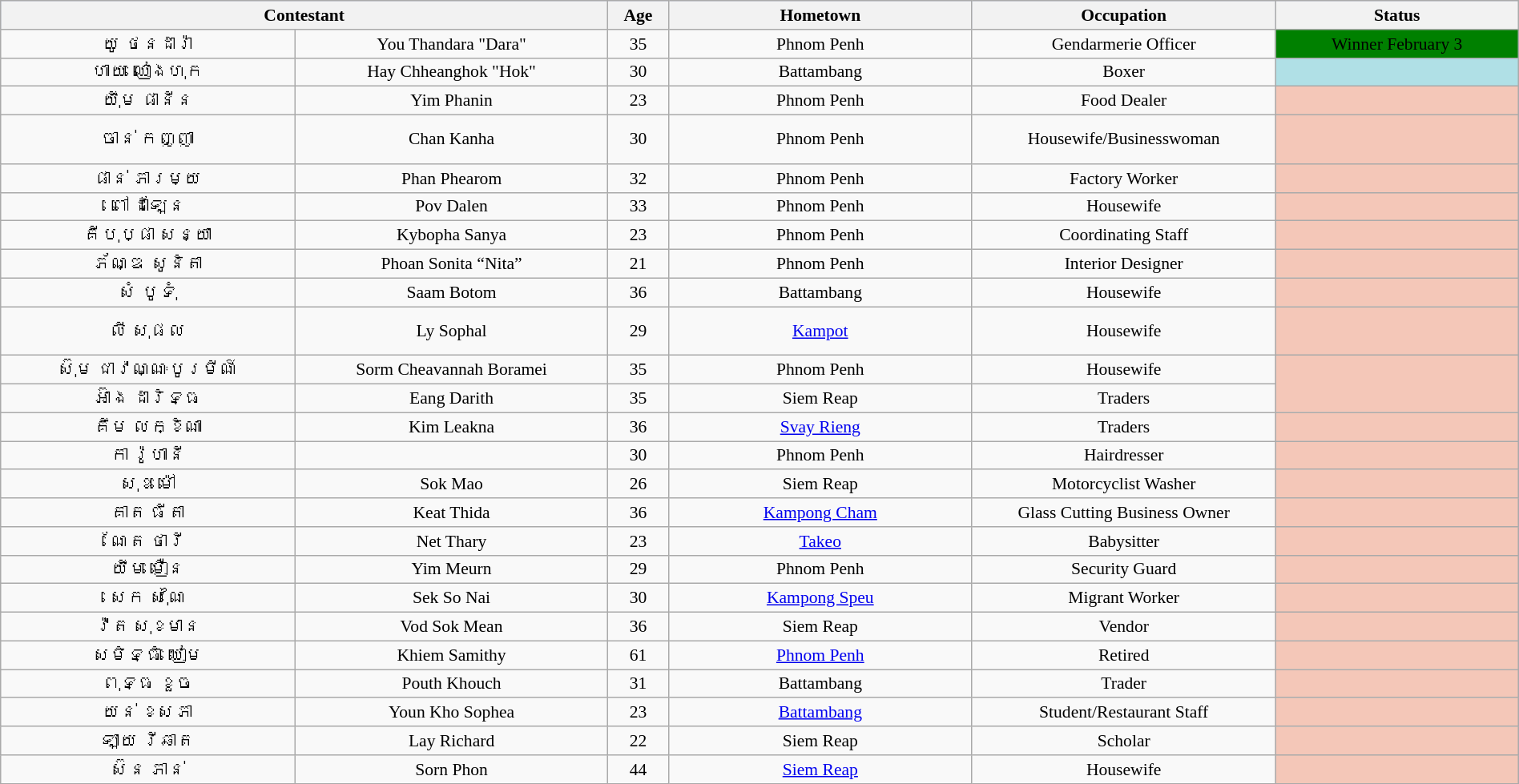<table class="wikitable sortable" style="text-align:center; font-size:90%; width:100%;">
<tr style="background:#C1D8FF;">
<th colspan="2">Contestant</th>
<th style="width:4%;">Age</th>
<th style="width:20%;">Hometown</th>
<th style="width:20%;">Occupation</th>
<th style="width:16%;">Status</th>
</tr>
<tr>
<td>យូ ថនដារ៉ា</td>
<td>You Thandara "Dara"</td>
<td>35</td>
<td>Phnom Penh</td>
<td>Gendarmerie Officer</td>
<td style="background:green;"><span>Winner February 3</span></td>
</tr>
<tr>
<td>ហាយ ឈៀងហុក</td>
<td>Hay Chheanghok "Hok"</td>
<td>30</td>
<td>Battambang</td>
<td>Boxer</td>
<td style="background:#B0E0E6;" rowspan="1"></td>
</tr>
<tr>
<td>យុឹម ផានីន</td>
<td>Yim Phanin</td>
<td>23</td>
<td>Phnom Penh</td>
<td>Food Dealer</td>
<td style="background:#f4c7b8; text-align:center;" rowspan="1"></td>
</tr>
<tr>
<td>ចាន់ កញ្ញា</td>
<td>Chan Kanha</td>
<td>30</td>
<td>Phnom Penh</td>
<td>Housewife/Businesswoman</td>
<td style="background:#f4c7b8; text-align:center;" rowspan="1"><br><small></small><br></td>
</tr>
<tr>
<td>ផាន់ ភារម្យ</td>
<td>Phan Phearom</td>
<td>32</td>
<td>Phnom Penh</td>
<td>Factory Worker</td>
<td style="background:#f4c7b8; text-align:center;" rowspan="1"></td>
</tr>
<tr>
<td>ពៅ ដាឡែន</td>
<td>Pov Dalen</td>
<td>33</td>
<td>Phnom Penh</td>
<td>Housewife</td>
<td style="background:#f4c7b8; text-align:center;" rowspan="1"></td>
</tr>
<tr>
<td>គីបុប្ផា សន្យា</td>
<td>Kybopha Sanya</td>
<td>23</td>
<td>Phnom Penh</td>
<td>Coordinating Staff</td>
<td style="background:#f4c7b8; text-align:center;" rowspan="1"></td>
</tr>
<tr>
<td>ភ័ណ្ឌ សូនិតា</td>
<td>Phoan Sonita “Nita”</td>
<td>21</td>
<td>Phnom Penh</td>
<td>Interior Designer</td>
<td style="background:#f4c7b8; text-align:center;" rowspan="1"></td>
</tr>
<tr>
<td>សំ បូទុំ</td>
<td>Saam Botom</td>
<td>36</td>
<td>Battambang</td>
<td>Housewife</td>
<td style="background:#f4c7b8; text-align:center;" rowspan="1"></td>
</tr>
<tr>
<td>លី សុផល</td>
<td>Ly Sophal</td>
<td>29</td>
<td><a href='#'>Kampot</a></td>
<td>Housewife</td>
<td style="background:#f4c7b8; text-align:center;" rowspan="1"><br><small></small><br></td>
</tr>
<tr>
<td>ស៊ុម ជាវណ្ណៈបូរមីណ៍</td>
<td>Sorm Cheavannah Boramei</td>
<td>35</td>
<td>Phnom Penh</td>
<td>Housewife</td>
<td style="background:#f4c7b8; text-align:center;" rowspan="2"></td>
</tr>
<tr>
<td>អ៊ាង ដារិទ្ធ</td>
<td>Eang Darith</td>
<td>35</td>
<td>Siem Reap</td>
<td>Traders</td>
</tr>
<tr>
<td>គឹម លក្ខិណា</td>
<td>Kim Leakna</td>
<td>36</td>
<td><a href='#'>Svay Rieng</a></td>
<td>Traders</td>
<td style="background:#f4c7b8; text-align:center;" rowspan="1"></td>
</tr>
<tr>
<td>កា រ៉ូហានី</td>
<td></td>
<td>30</td>
<td>Phnom Penh</td>
<td>Hairdresser</td>
<td style="background:#f4c7b8; text-align:center;" rowspan="1"></td>
</tr>
<tr>
<td>សុខ ម៉ៅ</td>
<td>Sok Mao</td>
<td>26</td>
<td>Siem Reap</td>
<td>Motorcyclist Washer</td>
<td style="background:#f4c7b8; text-align:center;" rowspan="1"></td>
</tr>
<tr>
<td>គាត ធីតា</td>
<td>Keat Thida</td>
<td>36</td>
<td><a href='#'>Kampong Cham</a></td>
<td>Glass Cutting Business Owner</td>
<td style="background:#f4c7b8; text-align:center;" rowspan="1"></td>
</tr>
<tr>
<td>ណែត ថារី</td>
<td>Net Thary</td>
<td>23</td>
<td><a href='#'>Takeo</a></td>
<td>Babysitter</td>
<td style="background:#f4c7b8; text-align:center;" rowspan="1"></td>
</tr>
<tr>
<td>យឹម មឿន</td>
<td>Yim Meurn</td>
<td>29</td>
<td>Phnom Penh</td>
<td>Security Guard</td>
<td style="background:#f4c7b8; text-align:center;" rowspan="1"></td>
</tr>
<tr>
<td>សេក សុណៃ</td>
<td>Sek So Nai</td>
<td>30</td>
<td><a href='#'>Kampong Speu</a></td>
<td>Migrant Worker</td>
<td style="background:#f4c7b8; text-align:center;" rowspan="1"></td>
</tr>
<tr>
<td>វ៉ត សុខមាន</td>
<td>Vod Sok Mean</td>
<td>36</td>
<td>Siem Reap</td>
<td>Vendor</td>
<td style="background:#f4c7b8; text-align:center;" rowspan="1"></td>
</tr>
<tr>
<td>សមិទ្ធិ ឃៀម</td>
<td>Khiem Samithy</td>
<td>61</td>
<td><a href='#'>Phnom Penh</a></td>
<td>Retired</td>
<td style="background:#f4c7b8; text-align:center;" rowspan="1"></td>
</tr>
<tr>
<td>ពុទ្ធ ខួច</td>
<td>Pouth Khouch</td>
<td>31</td>
<td>Battambang</td>
<td>Trader</td>
<td style="background:#f4c7b8; text-align:center;" rowspan="1"></td>
</tr>
<tr>
<td>យន់ ខសភា</td>
<td>Youn Kho Sophea</td>
<td>23</td>
<td><a href='#'>Battambang</a></td>
<td>Student/Restaurant Staff</td>
<td style="background:#f4c7b8; text-align:center;" rowspan="1"></td>
</tr>
<tr>
<td>ឡាយ រីឆាត</td>
<td>Lay Richard</td>
<td>22</td>
<td>Siem Reap</td>
<td>Scholar</td>
<td style="background:#f4c7b8; text-align:center;"></td>
</tr>
<tr>
<td>ស៊ន ភាន់</td>
<td>Sorn Phon</td>
<td>44</td>
<td><a href='#'>Siem Reap</a></td>
<td>Housewife</td>
<td style="background:#f4c7b8; text-align:center;"></td>
</tr>
</table>
